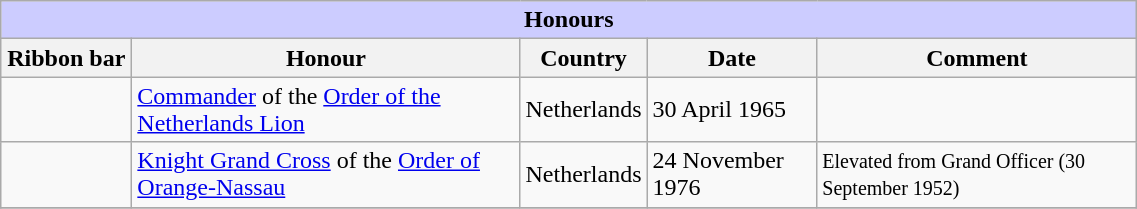<table class="wikitable" style="width:60%;">
<tr style="background:#ccf; text-align:center;">
<td colspan=5><strong>Honours</strong></td>
</tr>
<tr>
<th style="width:80px;">Ribbon bar</th>
<th>Honour</th>
<th>Country</th>
<th>Date</th>
<th>Comment</th>
</tr>
<tr>
<td></td>
<td><a href='#'>Commander</a> of the <a href='#'>Order of the Netherlands Lion</a></td>
<td>Netherlands</td>
<td>30 April 1965</td>
<td></td>
</tr>
<tr>
<td></td>
<td><a href='#'>Knight Grand Cross</a> of the <a href='#'>Order of Orange-Nassau</a></td>
<td>Netherlands</td>
<td>24 November 1976</td>
<td><small>Elevated from Grand Officer (30 September 1952)</small></td>
</tr>
<tr>
</tr>
</table>
